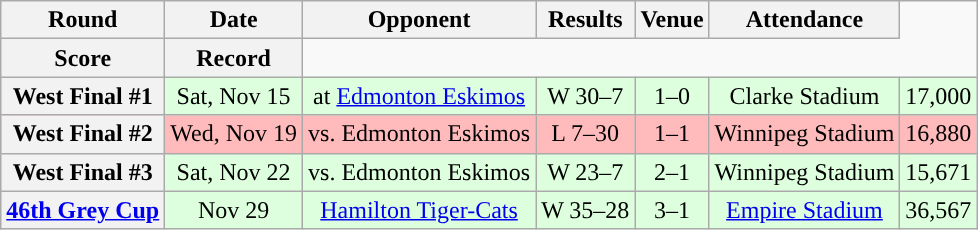<table class="wikitable" style="text-align:center">
<tr>
<th>Round</th>
<th>Date</th>
<th>Opponent</th>
<th>Results</th>
<th>Venue</th>
<th>Attendance</th>
</tr>
<tr>
<th>Score</th>
<th>Record</th>
</tr>
<tr style="background:#ddffdd">
<th>West Final #1</th>
<td>Sat, Nov 15</td>
<td>at <a href='#'>Edmonton Eskimos</a></td>
<td>W 30–7</td>
<td>1–0</td>
<td>Clarke Stadium</td>
<td>17,000</td>
</tr>
<tr style="background:#ffbbbb">
<th>West Final #2</th>
<td>Wed, Nov 19</td>
<td>vs. Edmonton Eskimos</td>
<td>L 7–30</td>
<td>1–1</td>
<td>Winnipeg Stadium</td>
<td>16,880</td>
</tr>
<tr style="background:#ddffdd">
<th>West Final #3</th>
<td>Sat, Nov 22</td>
<td>vs. Edmonton Eskimos</td>
<td>W 23–7</td>
<td>2–1</td>
<td>Winnipeg Stadium</td>
<td>15,671</td>
</tr>
<tr style="background:#ddffdd">
<th><a href='#'>46th Grey Cup</a></th>
<td>Nov 29</td>
<td><a href='#'>Hamilton Tiger-Cats</a></td>
<td>W 35–28</td>
<td>3–1</td>
<td><a href='#'>Empire Stadium</a></td>
<td>36,567</td>
</tr>
</table>
